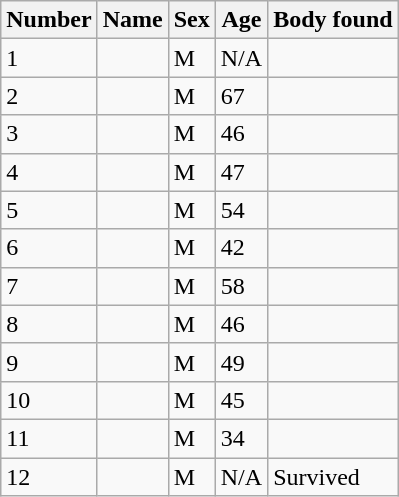<table class="wikitable sortable">
<tr>
<th>Number</th>
<th>Name</th>
<th>Sex</th>
<th>Age</th>
<th>Body found</th>
</tr>
<tr>
<td>1</td>
<td></td>
<td>M</td>
<td>N/A</td>
<td></td>
</tr>
<tr>
<td>2</td>
<td></td>
<td>M</td>
<td>67</td>
<td></td>
</tr>
<tr>
<td>3</td>
<td></td>
<td>M</td>
<td>46</td>
<td></td>
</tr>
<tr>
<td>4</td>
<td></td>
<td>M</td>
<td>47</td>
<td></td>
</tr>
<tr>
<td>5</td>
<td></td>
<td>M</td>
<td>54</td>
<td></td>
</tr>
<tr>
<td>6</td>
<td></td>
<td>M</td>
<td>42</td>
<td></td>
</tr>
<tr>
<td>7</td>
<td></td>
<td>M</td>
<td>58</td>
<td></td>
</tr>
<tr>
<td>8</td>
<td></td>
<td>M</td>
<td>46</td>
<td></td>
</tr>
<tr>
<td>9</td>
<td></td>
<td>M</td>
<td>49</td>
<td></td>
</tr>
<tr>
<td>10</td>
<td></td>
<td>M</td>
<td>45</td>
<td></td>
</tr>
<tr>
<td>11</td>
<td></td>
<td>M</td>
<td>34</td>
<td></td>
</tr>
<tr>
<td>12</td>
<td></td>
<td>M</td>
<td>N/A</td>
<td>Survived</td>
</tr>
</table>
